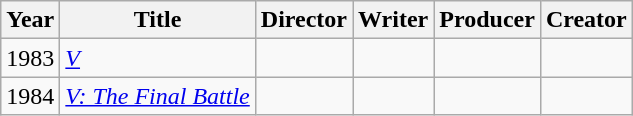<table class="wikitable">
<tr>
<th>Year</th>
<th>Title</th>
<th>Director</th>
<th>Writer</th>
<th>Producer</th>
<th>Creator</th>
</tr>
<tr>
<td>1983</td>
<td><em><a href='#'>V</a></em></td>
<td></td>
<td></td>
<td></td>
<td></td>
</tr>
<tr>
<td>1984</td>
<td><em><a href='#'>V: The Final Battle</a></em></td>
<td></td>
<td></td>
<td></td>
<td></td>
</tr>
</table>
